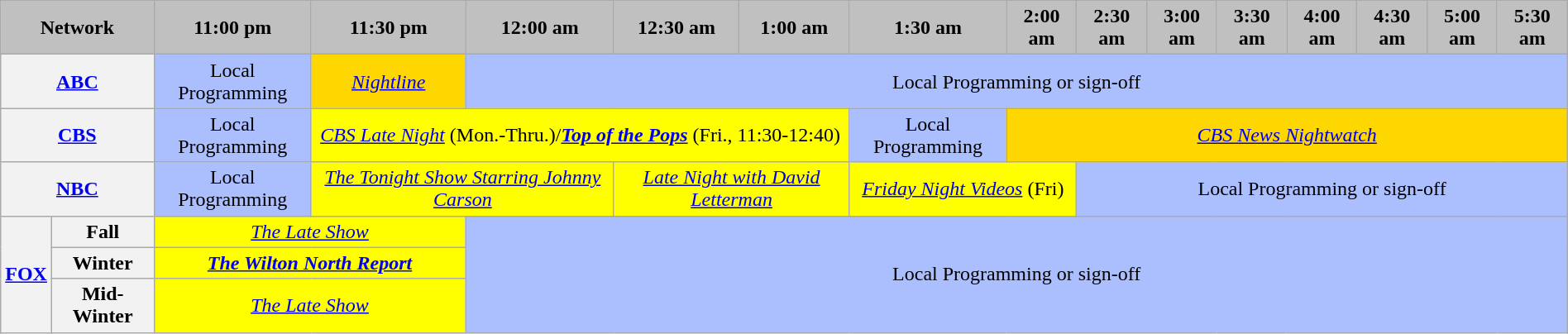<table class="wikitable" style="width:100%;margin-right:0;text-align:center">
<tr>
<th colspan="2" style="background-color:#C0C0C0;text-align:center">Network</th>
<th style="background-color:#C0C0C0;text-align:center">11:00 pm</th>
<th style="background-color:#C0C0C0;text-align:center">11:30 pm</th>
<th style="background-color:#C0C0C0;text-align:center">12:00 am</th>
<th style="background-color:#C0C0C0;text-align:center">12:30 am</th>
<th style="background-color:#C0C0C0;text-align:center">1:00 am</th>
<th style="background-color:#C0C0C0;text-align:center">1:30 am</th>
<th style="background-color:#C0C0C0;text-align:center">2:00 am</th>
<th style="background-color:#C0C0C0;text-align:center">2:30 am</th>
<th style="background-color:#C0C0C0;text-align:center">3:00 am</th>
<th style="background-color:#C0C0C0;text-align:center">3:30 am</th>
<th style="background-color:#C0C0C0;text-align:center">4:00 am</th>
<th style="background-color:#C0C0C0;text-align:center">4:30 am</th>
<th style="background-color:#C0C0C0;text-align:center">5:00 am</th>
<th style="background-color:#C0C0C0;text-align:center">5:30 am</th>
</tr>
<tr>
<th colspan="2"><a href='#'>ABC</a></th>
<td colspan="1"  style="background:#abbfff">Local Programming</td>
<td colspan="1"  style="background:gold"><em><a href='#'>Nightline</a></em></td>
<td colspan="12"  style="background:#abbfff">Local Programming or sign-off</td>
</tr>
<tr>
<th colspan="2"><a href='#'>CBS</a></th>
<td colspan="1" style="background:#abbfff">Local Programming</td>
<td colspan="4" style="background:yellow"><em><a href='#'>CBS Late Night</a></em> (Mon.-Thru.)/<strong><em><a href='#'>Top of the Pops</a></em></strong> (Fri., 11:30-12:40)</td>
<td colspan="1" style="background:#abbfff">Local Programming</td>
<td colspan="8" style="background:gold"><em><a href='#'>CBS News Nightwatch</a></em></td>
</tr>
<tr>
<th colspan="2"><a href='#'>NBC</a></th>
<td colspan="1" style="background:#abbfff">Local Programming</td>
<td colspan="2" style="background:yellow"><em><a href='#'>The Tonight Show Starring Johnny Carson</a></em></td>
<td colspan="2" style="background:yellow"><em><a href='#'>Late Night with David Letterman</a></em></td>
<td colspan="2" style="background:yellow"><em><a href='#'>Friday Night Videos</a></em> (Fri)</td>
<td colspan="8" style="background:#abbfff">Local Programming or sign-off</td>
</tr>
<tr>
<th colspan="1" rowspan="3"><a href='#'>FOX</a></th>
<th>Fall</th>
<td colspan="2" style="background:yellow"><em><a href='#'>The Late Show</a></em></td>
<td colspan="12" rowspan="3" style="background:#abbfff">Local Programming or sign-off</td>
</tr>
<tr>
<th>Winter</th>
<td colspan="2" style="background:yellow"><strong><em><a href='#'>The Wilton North Report</a></em></strong></td>
</tr>
<tr>
<th>Mid-Winter</th>
<td colspan="2" style="background:yellow"><em><a href='#'>The Late Show</a></em></td>
</tr>
</table>
